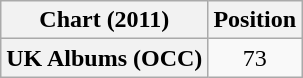<table class="wikitable plainrowheaders" style="text-align:center">
<tr>
<th scope="col">Chart (2011)</th>
<th scope="col">Position</th>
</tr>
<tr>
<th scope="row">UK Albums (OCC)</th>
<td>73</td>
</tr>
</table>
